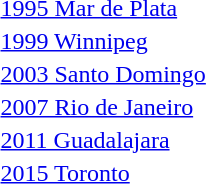<table>
<tr>
<td><a href='#'>1995 Mar de Plata</a></td>
<td></td>
<td></td>
<td></td>
</tr>
<tr>
<td><a href='#'>1999 Winnipeg</a></td>
<td></td>
<td></td>
<td></td>
</tr>
<tr>
<td><a href='#'>2003 Santo Domingo</a><br></td>
<td></td>
<td></td>
<td></td>
</tr>
<tr>
<td><a href='#'>2007 Rio de Janeiro</a></td>
<td></td>
<td></td>
<td></td>
</tr>
<tr>
<td><a href='#'>2011 Guadalajara</a><br></td>
<td></td>
<td></td>
<td></td>
</tr>
<tr>
<td><a href='#'>2015 Toronto</a><br></td>
<td></td>
<td></td>
<td></td>
</tr>
</table>
